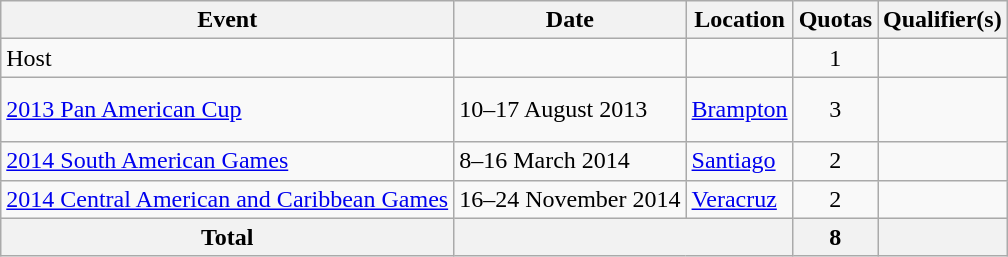<table class="wikitable">
<tr>
<th>Event</th>
<th>Date</th>
<th>Location</th>
<th>Quotas</th>
<th>Qualifier(s)</th>
</tr>
<tr>
<td>Host</td>
<td></td>
<td></td>
<td align=center>1</td>
<td></td>
</tr>
<tr>
<td><a href='#'>2013 Pan American Cup</a></td>
<td>10–17 August 2013</td>
<td> <a href='#'>Brampton</a></td>
<td align=center>3</td>
<td><br><br></td>
</tr>
<tr>
<td><a href='#'>2014 South American Games</a></td>
<td>8–16 March 2014</td>
<td> <a href='#'>Santiago</a></td>
<td align=center>2</td>
<td><br></td>
</tr>
<tr>
<td><a href='#'>2014 Central American and Caribbean Games</a></td>
<td>16–24 November 2014</td>
<td> <a href='#'>Veracruz</a></td>
<td align=center>2</td>
<td><br></td>
</tr>
<tr>
<th>Total</th>
<th colspan="2"></th>
<th>8</th>
<th></th>
</tr>
</table>
